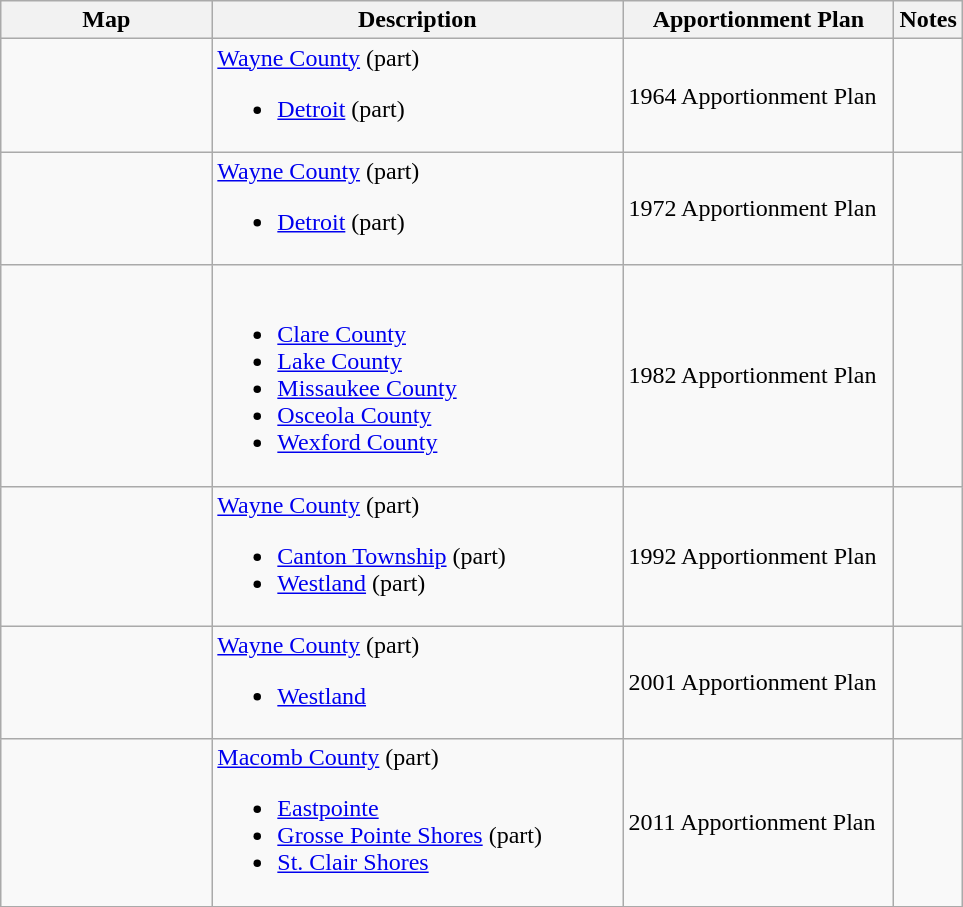<table class="wikitable sortable">
<tr>
<th style="width:100pt;">Map</th>
<th style="width:200pt;">Description</th>
<th style="width:130pt;">Apportionment Plan</th>
<th style="width:15pt;">Notes</th>
</tr>
<tr>
<td></td>
<td><a href='#'>Wayne County</a> (part)<br><ul><li><a href='#'>Detroit</a> (part)</li></ul></td>
<td>1964 Apportionment Plan</td>
<td></td>
</tr>
<tr>
<td></td>
<td><a href='#'>Wayne County</a> (part)<br><ul><li><a href='#'>Detroit</a> (part)</li></ul></td>
<td>1972 Apportionment Plan</td>
<td></td>
</tr>
<tr>
<td></td>
<td><br><ul><li><a href='#'>Clare County</a></li><li><a href='#'>Lake County</a></li><li><a href='#'>Missaukee County</a></li><li><a href='#'>Osceola County</a></li><li><a href='#'>Wexford County</a></li></ul></td>
<td>1982 Apportionment Plan</td>
<td></td>
</tr>
<tr>
<td></td>
<td><a href='#'>Wayne County</a> (part)<br><ul><li><a href='#'>Canton Township</a> (part)</li><li><a href='#'>Westland</a> (part)</li></ul></td>
<td>1992 Apportionment Plan</td>
<td></td>
</tr>
<tr>
<td></td>
<td><a href='#'>Wayne County</a> (part)<br><ul><li><a href='#'>Westland</a></li></ul></td>
<td>2001 Apportionment Plan</td>
<td></td>
</tr>
<tr>
<td></td>
<td><a href='#'>Macomb County</a> (part)<br><ul><li><a href='#'>Eastpointe</a></li><li><a href='#'>Grosse Pointe Shores</a> (part)</li><li><a href='#'>St. Clair Shores</a></li></ul></td>
<td>2011 Apportionment Plan</td>
<td></td>
</tr>
<tr>
</tr>
</table>
